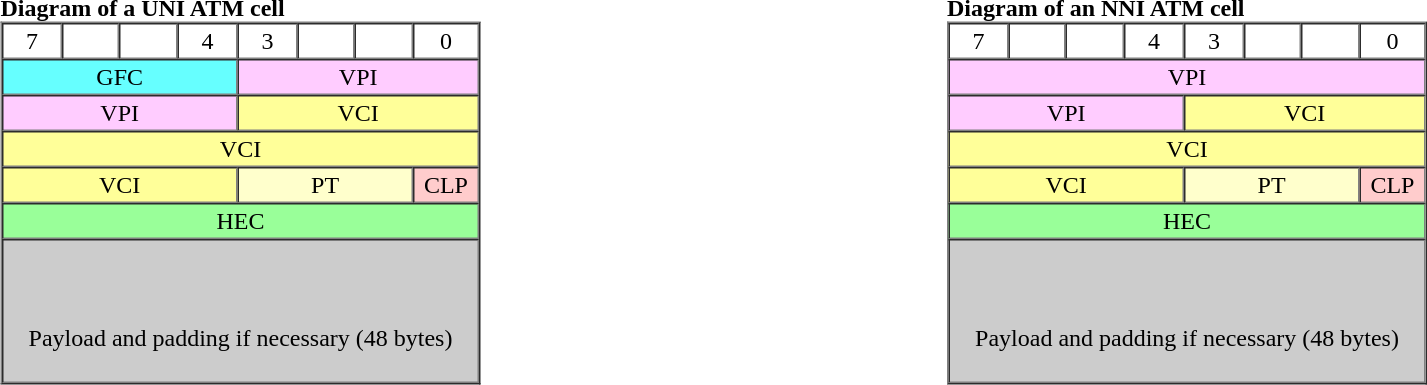<table width="100%">
<tr ---->
<td><br><strong>Diagram of a UNI ATM cell</strong><table style="width: 20em; text-align: left;" border="1" cellpadding="2" cellspacing="0">
<tr ---->
<td style="vertical-align: top; text-align: center; white-space: nowrap; width: 2.5em;">7</td>
<td style="vertical-align: top; text-align: center; white-space: nowrap; width: 2.5em;"></td>
<td style="vertical-align: top; text-align: center; white-space: nowrap; width: 2.5em;"></td>
<td style="vertical-align: top; text-align: center; white-space: nowrap; width: 2.5em;">4</td>
<td style="vertical-align: top; text-align: center; white-space: nowrap; width: 2.5em;">3</td>
<td style="vertical-align: top; text-align: center; white-space: nowrap; width: 2.5em;"></td>
<td style="vertical-align: top; text-align: center; white-space: nowrap; width: 2.5em;"></td>
<td style="vertical-align: top; text-align: center; white-space: nowrap; width: 2.5em;">0</td>
</tr>
<tr ---->
<td colspan="4" rowspan="1" style="background-color: rgb(102, 255, 255); vertical-align: top; text-align: center; white-space: nowrap; width: 10em;">GFC</td>
<td colspan="4" rowspan="1" style="vertical-align: top; text-align: center; white-space: nowrap; width: 10em; background-color: rgb(255, 204, 255);">VPI<br></td>
</tr>
<tr ---->
<td colspan="4" rowspan="1" style="vertical-align: top; text-align: center; white-space: nowrap; width: 10em; background-color: rgb(255, 204, 255);">VPI<br></td>
<td colspan="4" rowspan="1" style="vertical-align: top; text-align: center; white-space: nowrap; width: 10em; background-color: rgb(255, 255, 153);">VCI<br></td>
</tr>
<tr ---->
<td colspan="8" rowspan="1" style="vertical-align: top; text-align: center; white-space: nowrap; width: 20em; background-color: rgb(255, 255, 153);">VCI<br></td>
</tr>
<tr ---->
<td colspan="4" rowspan="1" style="vertical-align: top; text-align: center; white-space: nowrap; width: 10em; background-color: rgb(255, 255, 153);">VCI</td>
<td colspan="3" rowspan="1" style="vertical-align: top; text-align: center; white-space: nowrap; width: 7.5em; background-color: rgb(255, 255, 204);">PT</td>
<td style="vertical-align: top; text-align: center; white-space: nowrap; width: 2.5em; background-color: rgb(255, 204, 204);">CLP</td>
</tr>
<tr ---->
<td colspan="8" rowspan="1" style="vertical-align: top; text-align: center; white-space: nowrap; width: 20em; background-color: rgb(153, 255, 153);">HEC</td>
</tr>
<tr ---->
<td colspan="8" rowspan="1" style="background-color: rgb(204, 204, 204); vertical-align: top; text-align: center; white-space: nowrap; width: 20em;"><br><br><br>
Payload and padding if necessary (48 bytes)<br>
<br></td>
</tr>
</table>
</td>
<td><br><strong>Diagram of an NNI ATM cell</strong><table style="width: 20em; text-align: left;" border="1" cellpadding="2" cellspacing="0">
<tr ---->
<td style="vertical-align: top; text-align: center; white-space: nowrap; width: 2.5em;">7</td>
<td style="vertical-align: top; text-align: center; white-space: nowrap; width: 2.5em;"></td>
<td style="vertical-align: top; text-align: center; white-space: nowrap; width: 2.5em;"></td>
<td style="vertical-align: top; text-align: center; white-space: nowrap; width: 2.5em;">4</td>
<td style="vertical-align: top; text-align: center; white-space: nowrap; width: 2.5em;">3</td>
<td style="vertical-align: top; text-align: center; white-space: nowrap; width: 2.5em;"></td>
<td style="vertical-align: top; text-align: center; white-space: nowrap; width: 2.5em;"></td>
<td style="vertical-align: top; text-align: center; white-space: nowrap; width: 2.5em;">0</td>
</tr>
<tr ---->
<td colspan="8" rowspan="1" style="vertical-align: top; text-align: center; white-space: nowrap; width: 20em; background-color: rgb(255, 204, 255);">VPI<br></td>
</tr>
<tr ---->
<td colspan="4" rowspan="1" style="vertical-align: top; text-align: center; white-space: nowrap; width: 10em; background-color: rgb(255, 204, 255);">VPI<br></td>
<td colspan="4" rowspan="1" style="vertical-align: top; text-align: center; white-space: nowrap; width: 10em; background-color: rgb(255, 255, 153);">VCI<br></td>
</tr>
<tr ---->
<td colspan="8" rowspan="1" style="vertical-align: top; text-align: center; white-space: nowrap; width: 20em; background-color: rgb(255, 255, 153);">VCI<br></td>
</tr>
<tr ---->
<td colspan="4" rowspan="1" style="vertical-align: top; text-align: center; white-space: nowrap; width: 10em; background-color: rgb(255, 255, 153);">VCI</td>
<td colspan="3" rowspan="1" style="vertical-align: top; text-align: center; white-space: nowrap; width: 7.5em; background-color: rgb(255, 255, 204);">PT</td>
<td style="vertical-align: top; text-align: center; white-space: nowrap; width: 2.5em; background-color: rgb(255, 204, 204);">CLP</td>
</tr>
<tr ---->
<td colspan="8" rowspan="1" style="vertical-align: top; text-align: center; white-space: nowrap; width: 20em; background-color: rgb(153, 255, 153);">HEC</td>
</tr>
<tr ---->
<td colspan="8" rowspan="1" style="background-color: rgb(204, 204, 204); vertical-align: top; text-align: center; white-space: nowrap; width: 20em;"><br><br><br>
Payload and padding if necessary (48 bytes)<br>
<br></td>
</tr>
</table>
</td>
</tr>
</table>
